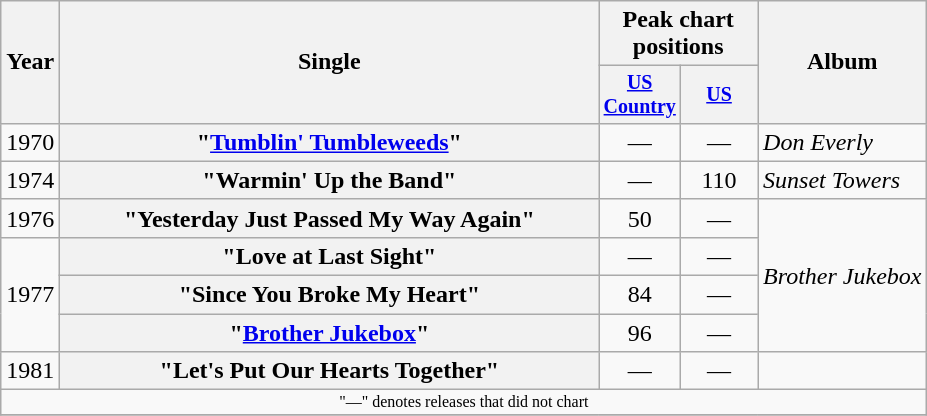<table class="wikitable plainrowheaders" style="text-align:center;">
<tr>
<th rowspan="2">Year</th>
<th rowspan="2" style="width:22em;">Single</th>
<th colspan="2">Peak chart<br>positions</th>
<th rowspan="2">Album</th>
</tr>
<tr style="font-size:smaller;">
<th width="45"><a href='#'>US Country</a></th>
<th width="45"><a href='#'>US</a></th>
</tr>
<tr>
<td>1970</td>
<th scope="row">"<a href='#'>Tumblin' Tumbleweeds</a>"</th>
<td>—</td>
<td>—</td>
<td align="left"><em>Don Everly</em></td>
</tr>
<tr>
<td>1974</td>
<th scope="row">"Warmin' Up the Band"</th>
<td>—</td>
<td>110</td>
<td align="left"><em>Sunset Towers</em></td>
</tr>
<tr>
<td>1976</td>
<th scope="row">"Yesterday Just Passed My Way Again"</th>
<td>50</td>
<td>—</td>
<td align="left" rowspan="4"><em>Brother Jukebox</em></td>
</tr>
<tr>
<td rowspan="3">1977</td>
<th scope="row">"Love at Last Sight"</th>
<td>—</td>
<td>—</td>
</tr>
<tr>
<th scope="row">"Since You Broke My Heart"</th>
<td>84</td>
<td>—</td>
</tr>
<tr>
<th scope="row">"<a href='#'>Brother Jukebox</a>"</th>
<td>96</td>
<td>—</td>
</tr>
<tr>
<td>1981</td>
<th scope="row">"Let's Put Our Hearts Together"</th>
<td>—</td>
<td>—</td>
<td></td>
</tr>
<tr>
<td colspan="5" style="font-size: 8pt">"—" denotes releases that did not chart</td>
</tr>
<tr>
</tr>
</table>
